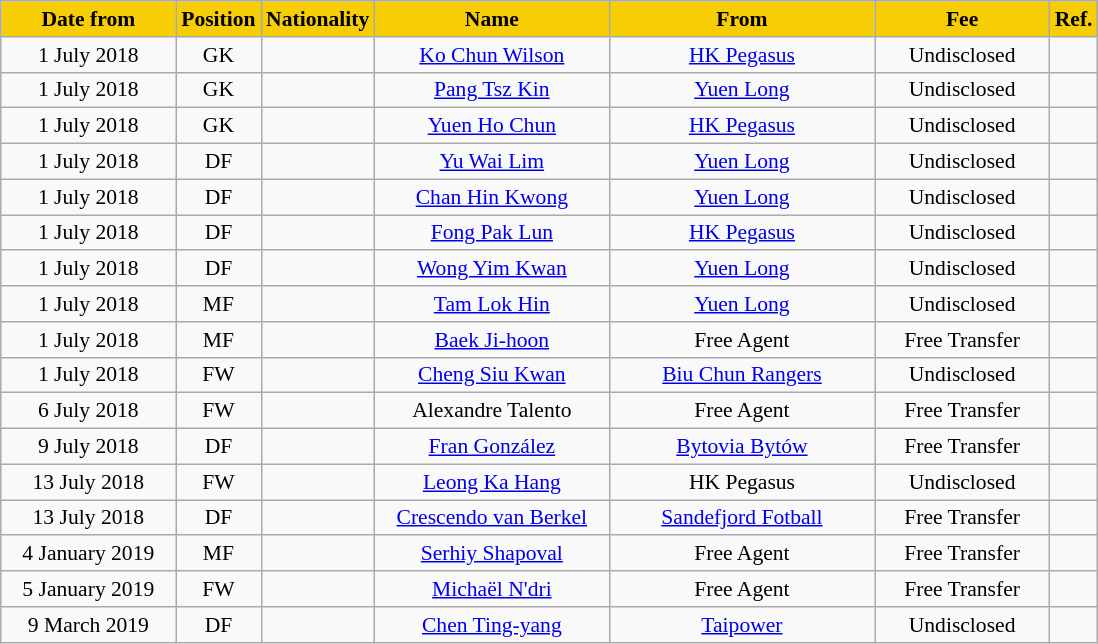<table class="wikitable" style="text-align:center; font-size:90%">
<tr>
<th style="background:#f7cd06; color:#000000; width:110px;">Date from</th>
<th style="background:#f7cd06; color:#000000; width:50px;">Position</th>
<th style="background:#f7cd06; color:#000000; width:50px;">Nationality</th>
<th style="background:#f7cd06; color:#000000; width:150px;">Name</th>
<th style="background:#f7cd06; color:#000000; width:170px;">From</th>
<th style="background:#f7cd06; color:#000000; width:110px;">Fee</th>
<th style="background:#f7cd06; color:#000000; width:25px;">Ref.</th>
</tr>
<tr>
<td>1 July 2018</td>
<td>GK</td>
<td></td>
<td><a href='#'>Ko Chun Wilson</a></td>
<td><a href='#'>HK Pegasus</a></td>
<td>Undisclosed</td>
<td></td>
</tr>
<tr>
<td>1 July 2018</td>
<td>GK</td>
<td></td>
<td><a href='#'>Pang Tsz Kin</a></td>
<td><a href='#'>Yuen Long</a></td>
<td>Undisclosed</td>
<td></td>
</tr>
<tr>
<td>1 July 2018</td>
<td>GK</td>
<td></td>
<td><a href='#'>Yuen Ho Chun</a></td>
<td><a href='#'>HK Pegasus</a></td>
<td>Undisclosed</td>
<td></td>
</tr>
<tr>
<td>1 July 2018</td>
<td>DF</td>
<td></td>
<td><a href='#'>Yu Wai Lim</a></td>
<td><a href='#'>Yuen Long</a></td>
<td>Undisclosed</td>
<td></td>
</tr>
<tr>
<td>1 July 2018</td>
<td>DF</td>
<td></td>
<td><a href='#'>Chan Hin Kwong</a></td>
<td><a href='#'>Yuen Long</a></td>
<td>Undisclosed</td>
<td></td>
</tr>
<tr>
<td>1 July 2018</td>
<td>DF</td>
<td></td>
<td><a href='#'>Fong Pak Lun</a></td>
<td><a href='#'>HK Pegasus</a></td>
<td>Undisclosed</td>
<td></td>
</tr>
<tr>
<td>1 July 2018</td>
<td>DF</td>
<td></td>
<td><a href='#'>Wong Yim Kwan</a></td>
<td><a href='#'>Yuen Long</a></td>
<td>Undisclosed</td>
<td></td>
</tr>
<tr>
<td>1 July 2018</td>
<td>MF</td>
<td></td>
<td><a href='#'>Tam Lok Hin</a></td>
<td><a href='#'>Yuen Long</a></td>
<td>Undisclosed</td>
<td></td>
</tr>
<tr>
<td>1 July 2018</td>
<td>MF</td>
<td></td>
<td><a href='#'>Baek Ji-hoon</a></td>
<td>Free Agent</td>
<td>Free Transfer</td>
<td></td>
</tr>
<tr>
<td>1 July 2018</td>
<td>FW</td>
<td></td>
<td><a href='#'>Cheng Siu Kwan</a></td>
<td><a href='#'>Biu Chun Rangers</a></td>
<td>Undisclosed</td>
<td></td>
</tr>
<tr>
<td>6 July 2018</td>
<td>FW</td>
<td></td>
<td>Alexandre Talento</td>
<td>Free Agent</td>
<td>Free Transfer</td>
<td></td>
</tr>
<tr>
<td>9 July 2018</td>
<td>DF</td>
<td></td>
<td><a href='#'>Fran González</a></td>
<td> <a href='#'>Bytovia Bytów</a></td>
<td>Free Transfer</td>
<td></td>
</tr>
<tr>
<td>13 July 2018</td>
<td>FW</td>
<td></td>
<td><a href='#'>Leong Ka Hang</a></td>
<td>HK Pegasus</td>
<td>Undisclosed</td>
<td></td>
</tr>
<tr>
<td>13 July 2018</td>
<td>DF</td>
<td></td>
<td><a href='#'>Crescendo van Berkel</a></td>
<td> <a href='#'>Sandefjord Fotball</a></td>
<td>Free Transfer</td>
<td></td>
</tr>
<tr>
<td>4 January 2019</td>
<td>MF</td>
<td></td>
<td><a href='#'>Serhiy Shapoval</a></td>
<td>Free Agent</td>
<td>Free Transfer</td>
<td></td>
</tr>
<tr>
<td>5 January 2019</td>
<td>FW</td>
<td></td>
<td><a href='#'>Michaël N'dri</a></td>
<td>Free Agent</td>
<td>Free Transfer</td>
<td></td>
</tr>
<tr>
<td>9 March 2019</td>
<td>DF</td>
<td></td>
<td><a href='#'>Chen Ting-yang</a></td>
<td> <a href='#'>Taipower</a></td>
<td>Undisclosed</td>
<td></td>
</tr>
</table>
